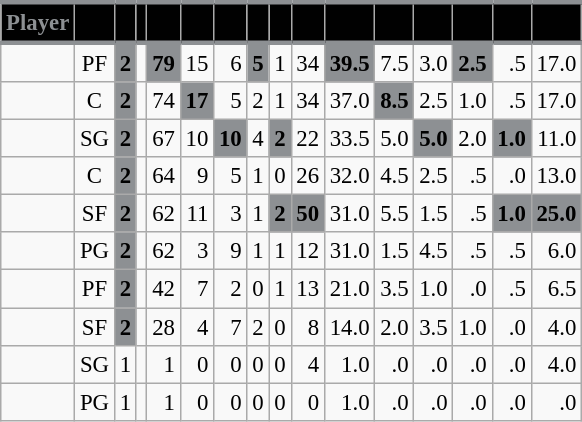<table class="wikitable sortable" style="font-size: 95%; text-align:right;">
<tr>
<th style="background:#010101; color:#8D9093; border-top:#8D9093 3px solid; border-bottom:#8D9093 3px solid;">Player</th>
<th style="background:#010101; color:#8D9093; border-top:#8D9093 3px solid; border-bottom:#8D9093 3px solid;"></th>
<th style="background:#010101; color:#8D9093; border-top:#8D9093 3px solid; border-bottom:#8D9093 3px solid;"></th>
<th style="background:#010101; color:#8D9093; border-top:#8D9093 3px solid; border-bottom:#8D9093 3px solid;"></th>
<th style="background:#010101; color:#8D9093; border-top:#8D9093 3px solid; border-bottom:#8D9093 3px solid;"></th>
<th style="background:#010101; color:#8D9093; border-top:#8D9093 3px solid; border-bottom:#8D9093 3px solid;"></th>
<th style="background:#010101; color:#8D9093; border-top:#8D9093 3px solid; border-bottom:#8D9093 3px solid;"></th>
<th style="background:#010101; color:#8D9093; border-top:#8D9093 3px solid; border-bottom:#8D9093 3px solid;"></th>
<th style="background:#010101; color:#8D9093; border-top:#8D9093 3px solid; border-bottom:#8D9093 3px solid;"></th>
<th style="background:#010101; color:#8D9093; border-top:#8D9093 3px solid; border-bottom:#8D9093 3px solid;"></th>
<th style="background:#010101; color:#8D9093; border-top:#8D9093 3px solid; border-bottom:#8D9093 3px solid;"></th>
<th style="background:#010101; color:#8D9093; border-top:#8D9093 3px solid; border-bottom:#8D9093 3px solid;"></th>
<th style="background:#010101; color:#8D9093; border-top:#8D9093 3px solid; border-bottom:#8D9093 3px solid;"></th>
<th style="background:#010101; color:#8D9093; border-top:#8D9093 3px solid; border-bottom:#8D9093 3px solid;"></th>
<th style="background:#010101; color:#8D9093; border-top:#8D9093 3px solid; border-bottom:#8D9093 3px solid;"></th>
<th style="background:#010101; color:#8D9093; border-top:#8D9093 3px solid; border-bottom:#8D9093 3px solid;"></th>
</tr>
<tr>
<td style="text-align:left;"></td>
<td style="text-align:center;">PF</td>
<td style="background:#8D9093; color:#010101;"><strong>2</strong></td>
<td></td>
<td style="background:#8D9093; color:#010101;"><strong>79</strong></td>
<td>15</td>
<td>6</td>
<td style="background:#8D9093; color:#010101;"><strong>5</strong></td>
<td>1</td>
<td>34</td>
<td style="background:#8D9093; color:#010101;"><strong>39.5</strong></td>
<td>7.5</td>
<td>3.0</td>
<td style="background:#8D9093; color:#010101;"><strong>2.5</strong></td>
<td>.5</td>
<td>17.0</td>
</tr>
<tr>
<td style="text-align:left;"></td>
<td style="text-align:center;">C</td>
<td style="background:#8D9093; color:#010101;"><strong>2</strong></td>
<td></td>
<td>74</td>
<td style="background:#8D9093; color:#010101;"><strong>17</strong></td>
<td>5</td>
<td>2</td>
<td>1</td>
<td>34</td>
<td>37.0</td>
<td style="background:#8D9093; color:#010101;"><strong>8.5</strong></td>
<td>2.5</td>
<td>1.0</td>
<td>.5</td>
<td>17.0</td>
</tr>
<tr>
<td style="text-align:left;"></td>
<td style="text-align:center;">SG</td>
<td style="background:#8D9093; color:#010101;"><strong>2</strong></td>
<td></td>
<td>67</td>
<td>10</td>
<td style="background:#8D9093; color:#010101;"><strong>10</strong></td>
<td>4</td>
<td style="background:#8D9093; color:#010101;"><strong>2</strong></td>
<td>22</td>
<td>33.5</td>
<td>5.0</td>
<td style="background:#8D9093; color:#010101;"><strong>5.0</strong></td>
<td>2.0</td>
<td style="background:#8D9093; color:#010101;"><strong>1.0</strong></td>
<td>11.0</td>
</tr>
<tr>
<td style="text-align:left;"></td>
<td style="text-align:center;">C</td>
<td style="background:#8D9093; color:#010101;"><strong>2</strong></td>
<td></td>
<td>64</td>
<td>9</td>
<td>5</td>
<td>1</td>
<td>0</td>
<td>26</td>
<td>32.0</td>
<td>4.5</td>
<td>2.5</td>
<td>.5</td>
<td>.0</td>
<td>13.0</td>
</tr>
<tr>
<td style="text-align:left;"></td>
<td style="text-align:center;">SF</td>
<td style="background:#8D9093; color:#010101;"><strong>2</strong></td>
<td></td>
<td>62</td>
<td>11</td>
<td>3</td>
<td>1</td>
<td style="background:#8D9093; color:#010101;"><strong>2</strong></td>
<td style="background:#8D9093; color:#010101;"><strong>50</strong></td>
<td>31.0</td>
<td>5.5</td>
<td>1.5</td>
<td>.5</td>
<td style="background:#8D9093; color:#010101;"><strong>1.0</strong></td>
<td style="background:#8D9093; color:#010101;"><strong>25.0</strong></td>
</tr>
<tr>
<td style="text-align:left;"></td>
<td style="text-align:center;">PG</td>
<td style="background:#8D9093; color:#010101;"><strong>2</strong></td>
<td></td>
<td>62</td>
<td>3</td>
<td>9</td>
<td>1</td>
<td>1</td>
<td>12</td>
<td>31.0</td>
<td>1.5</td>
<td>4.5</td>
<td>.5</td>
<td>.5</td>
<td>6.0</td>
</tr>
<tr>
<td style="text-align:left;"></td>
<td style="text-align:center;">PF</td>
<td style="background:#8D9093; color:#010101;"><strong>2</strong></td>
<td></td>
<td>42</td>
<td>7</td>
<td>2</td>
<td>0</td>
<td>1</td>
<td>13</td>
<td>21.0</td>
<td>3.5</td>
<td>1.0</td>
<td>.0</td>
<td>.5</td>
<td>6.5</td>
</tr>
<tr>
<td style="text-align:left;"></td>
<td style="text-align:center;">SF</td>
<td style="background:#8D9093; color:#010101;"><strong>2</strong></td>
<td></td>
<td>28</td>
<td>4</td>
<td>7</td>
<td>2</td>
<td>0</td>
<td>8</td>
<td>14.0</td>
<td>2.0</td>
<td>3.5</td>
<td>1.0</td>
<td>.0</td>
<td>4.0</td>
</tr>
<tr>
<td style="text-align:left;"></td>
<td style="text-align:center;">SG</td>
<td>1</td>
<td></td>
<td>1</td>
<td>0</td>
<td>0</td>
<td>0</td>
<td>0</td>
<td>4</td>
<td>1.0</td>
<td>.0</td>
<td>.0</td>
<td>.0</td>
<td>.0</td>
<td>4.0</td>
</tr>
<tr>
<td style="text-align:left;"></td>
<td style="text-align:center;">PG</td>
<td>1</td>
<td></td>
<td>1</td>
<td>0</td>
<td>0</td>
<td>0</td>
<td>0</td>
<td>0</td>
<td>1.0</td>
<td>.0</td>
<td>.0</td>
<td>.0</td>
<td>.0</td>
<td>.0</td>
</tr>
</table>
